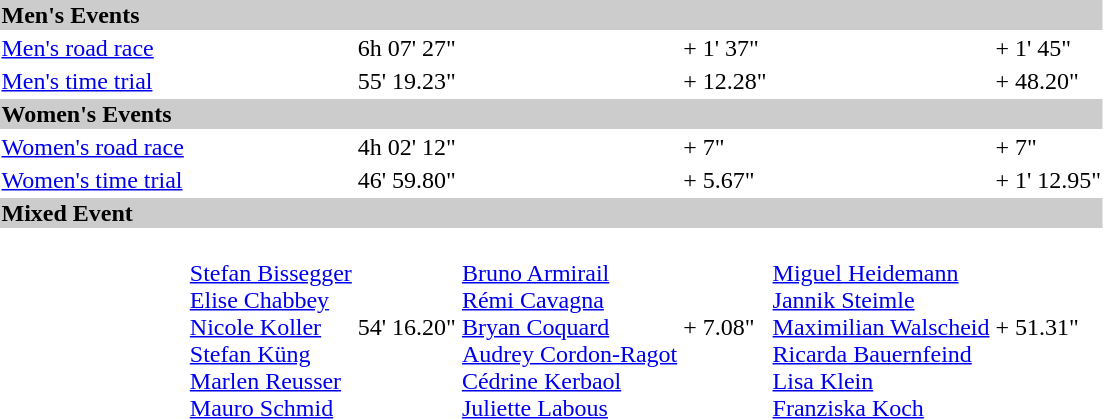<table>
<tr style="background:#ccc;">
<td colspan=7><strong>Men's Events</strong></td>
</tr>
<tr>
<td {{nowrap><a href='#'>Men's road race</a><br></td>
<td></td>
<td>6h 07' 27"</td>
<td></td>
<td>+ 1' 37"</td>
<td></td>
<td>+ 1' 45"</td>
</tr>
<tr>
<td {{nowrap><a href='#'>Men's time trial</a><br></td>
<td></td>
<td>55' 19.23"</td>
<td></td>
<td>+ 12.28"</td>
<td></td>
<td>+ 48.20"</td>
</tr>
<tr style="background:#ccc;">
<td colspan=7><strong>Women's Events</strong></td>
</tr>
<tr>
<td {{nowrap><a href='#'>Women's road race</a><br></td>
<td></td>
<td>4h 02' 12"</td>
<td></td>
<td>+ 7"</td>
<td></td>
<td>+ 7"</td>
</tr>
<tr>
<td {{nowrap><a href='#'>Women's time trial</a><br></td>
<td></td>
<td>46' 59.80"</td>
<td></td>
<td>+ 5.67"</td>
<td></td>
<td>+ 1' 12.95"</td>
</tr>
<tr style="background:#ccc;">
<td colspan=7><strong>Mixed Event</strong></td>
</tr>
<tr>
<td rowspan=1><br></td>
<td><br><a href='#'>Stefan Bissegger</a><br><a href='#'>Elise Chabbey</a><br><a href='#'>Nicole Koller</a><br><a href='#'>Stefan Küng</a><br><a href='#'>Marlen Reusser</a><br><a href='#'>Mauro Schmid</a></td>
<td>54' 16.20"</td>
<td><br><a href='#'>Bruno Armirail</a><br><a href='#'>Rémi Cavagna</a><br><a href='#'>Bryan Coquard</a><br><a href='#'>Audrey Cordon-Ragot</a><br><a href='#'>Cédrine Kerbaol</a><br><a href='#'>Juliette Labous</a></td>
<td>+ 7.08"</td>
<td><br><a href='#'>Miguel Heidemann</a><br><a href='#'>Jannik Steimle</a><br><a href='#'>Maximilian Walscheid</a><br><a href='#'>Ricarda Bauernfeind</a><br><a href='#'>Lisa Klein</a><br><a href='#'>Franziska Koch</a></td>
<td>+ 51.31"</td>
</tr>
</table>
